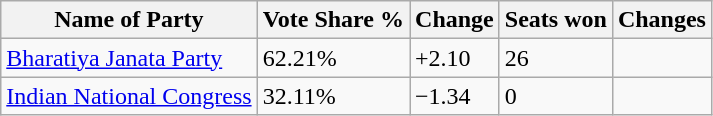<table class="wikitable sortable">
<tr>
<th>Name of Party</th>
<th>Vote Share %</th>
<th>Change</th>
<th>Seats won</th>
<th>Changes</th>
</tr>
<tr>
<td><a href='#'>Bharatiya Janata Party</a></td>
<td>62.21%</td>
<td>+2.10</td>
<td>26</td>
<td></td>
</tr>
<tr>
<td><a href='#'>Indian National Congress</a></td>
<td>32.11%</td>
<td>−1.34</td>
<td>0</td>
<td></td>
</tr>
</table>
